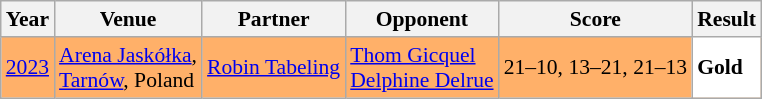<table class="sortable wikitable" style="font-size: 90%;">
<tr>
<th>Year</th>
<th>Venue</th>
<th>Partner</th>
<th>Opponent</th>
<th>Score</th>
<th>Result</th>
</tr>
<tr style="background:#FFB069">
<td align="center"><a href='#'>2023</a></td>
<td align="left"><a href='#'>Arena Jaskółka</a>,<br><a href='#'>Tarnów</a>, Poland</td>
<td align="left"> <a href='#'>Robin Tabeling</a></td>
<td align="left"> <a href='#'>Thom Gicquel</a><br> <a href='#'>Delphine Delrue</a></td>
<td align="left">21–10, 13–21, 21–13</td>
<td style="text-align:left; background:white"> <strong>Gold</strong></td>
</tr>
</table>
